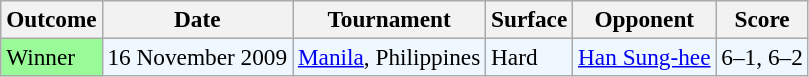<table class="sortable wikitable" style=font-size:97%>
<tr>
<th>Outcome</th>
<th>Date</th>
<th>Tournament</th>
<th>Surface</th>
<th>Opponent</th>
<th>Score</th>
</tr>
<tr bgcolor="#f0f8ff">
<td style="background:#98fb98;">Winner</td>
<td>16 November 2009</td>
<td><a href='#'>Manila</a>, Philippines</td>
<td>Hard</td>
<td> <a href='#'>Han Sung-hee</a></td>
<td>6–1, 6–2</td>
</tr>
</table>
